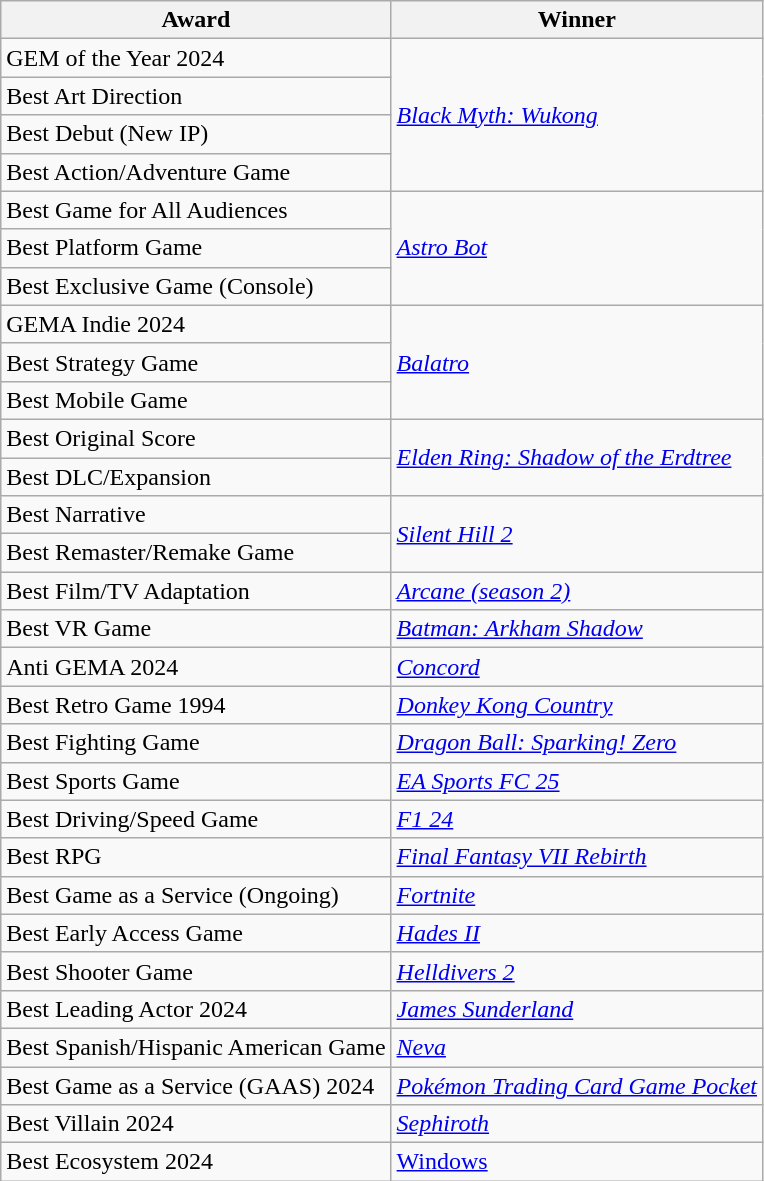<table class="wikitable">
<tr>
<th>Award</th>
<th>Winner</th>
</tr>
<tr>
<td>GEM of the Year 2024</td>
<td rowspan=4><em><a href='#'>Black Myth: Wukong</a></em></td>
</tr>
<tr>
<td>Best Art Direction</td>
</tr>
<tr>
<td>Best Debut (New IP)</td>
</tr>
<tr>
<td>Best Action/Adventure Game</td>
</tr>
<tr>
<td>Best Game for All Audiences</td>
<td rowspan=3><em><a href='#'>Astro Bot</a></em></td>
</tr>
<tr>
<td>Best Platform Game</td>
</tr>
<tr>
<td>Best Exclusive Game (Console)</td>
</tr>
<tr>
<td>GEMA Indie 2024</td>
<td rowspan=3><em><a href='#'>Balatro</a></em></td>
</tr>
<tr>
<td>Best Strategy Game</td>
</tr>
<tr>
<td>Best Mobile Game</td>
</tr>
<tr>
<td>Best Original Score</td>
<td rowspan=2><em><a href='#'>Elden Ring: Shadow of the Erdtree</a></em></td>
</tr>
<tr>
<td>Best DLC/Expansion</td>
</tr>
<tr>
<td>Best Narrative</td>
<td rowspan=2><em><a href='#'>Silent Hill 2</a></em></td>
</tr>
<tr>
<td>Best Remaster/Remake Game</td>
</tr>
<tr>
<td>Best Film/TV Adaptation</td>
<td><em><a href='#'>Arcane (season 2)</a></em></td>
</tr>
<tr>
<td>Best VR Game</td>
<td><em><a href='#'>Batman: Arkham Shadow</a></em></td>
</tr>
<tr>
<td>Anti GEMA 2024</td>
<td><em><a href='#'>Concord</a></em></td>
</tr>
<tr>
<td>Best Retro Game 1994</td>
<td><em><a href='#'>Donkey Kong Country</a></em></td>
</tr>
<tr>
<td>Best Fighting Game</td>
<td><em><a href='#'>Dragon Ball: Sparking! Zero</a></em></td>
</tr>
<tr>
<td>Best Sports Game</td>
<td><em><a href='#'>EA Sports FC 25</a></em></td>
</tr>
<tr>
<td>Best Driving/Speed Game</td>
<td><em><a href='#'>F1 24</a></em></td>
</tr>
<tr>
<td>Best RPG</td>
<td><em><a href='#'>Final Fantasy VII Rebirth</a></em></td>
</tr>
<tr>
<td>Best Game as a Service (Ongoing)</td>
<td><em><a href='#'>Fortnite</a></em></td>
</tr>
<tr>
<td>Best Early Access Game</td>
<td><em><a href='#'>Hades II</a></em></td>
</tr>
<tr>
<td>Best Shooter Game</td>
<td><em><a href='#'>Helldivers 2</a></em></td>
</tr>
<tr>
<td>Best Leading Actor 2024</td>
<td><em><a href='#'>James Sunderland</a></em></td>
</tr>
<tr>
<td>Best Spanish/Hispanic American Game</td>
<td><em><a href='#'>Neva</a></em></td>
</tr>
<tr>
<td>Best Game as a Service (GAAS) 2024</td>
<td><em><a href='#'>Pokémon Trading Card Game Pocket</a></em></td>
</tr>
<tr>
<td>Best Villain 2024</td>
<td><em><a href='#'>Sephiroth</a></em></td>
</tr>
<tr>
<td>Best Ecosystem 2024</td>
<td><a href='#'>Windows</a></td>
</tr>
</table>
